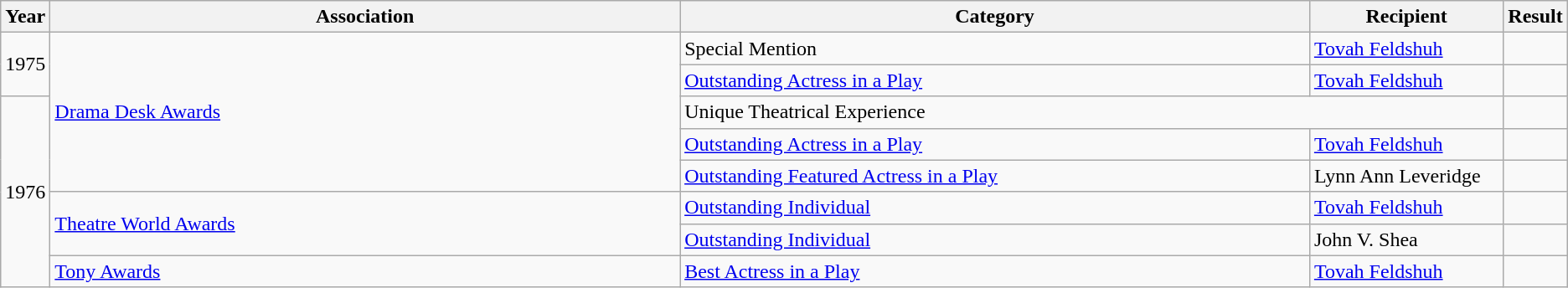<table class="wikitable">
<tr>
<th scope="col" style="width:1em;">Year</th>
<th scope="col" style="width:35em;">Association</th>
<th scope="col" style="width:35em;">Category</th>
<th scope="col" style="width:10em;">Recipient</th>
<th scope="col" style="width:1em;">Result</th>
</tr>
<tr>
<td rowspan="2">1975</td>
<td rowspan="5"><a href='#'>Drama Desk Awards</a></td>
<td>Special Mention</td>
<td><a href='#'>Tovah Feldshuh</a></td>
<td></td>
</tr>
<tr>
<td><a href='#'>Outstanding Actress in a Play</a></td>
<td><a href='#'>Tovah Feldshuh</a></td>
<td></td>
</tr>
<tr>
<td rowspan="6">1976</td>
<td colspan="2">Unique Theatrical Experience</td>
<td></td>
</tr>
<tr>
<td><a href='#'>Outstanding Actress in a Play</a></td>
<td><a href='#'>Tovah Feldshuh</a></td>
<td></td>
</tr>
<tr>
<td><a href='#'>Outstanding Featured Actress in a Play</a></td>
<td>Lynn Ann Leveridge</td>
<td></td>
</tr>
<tr>
<td rowspan="2"><a href='#'>Theatre World Awards</a></td>
<td><a href='#'>Outstanding Individual</a></td>
<td><a href='#'>Tovah Feldshuh</a></td>
<td></td>
</tr>
<tr>
<td><a href='#'>Outstanding Individual</a></td>
<td>John V. Shea</td>
<td></td>
</tr>
<tr>
<td><a href='#'>Tony Awards</a></td>
<td><a href='#'>Best Actress in a Play</a></td>
<td><a href='#'>Tovah Feldshuh</a></td>
<td></td>
</tr>
</table>
